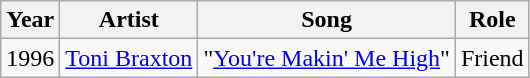<table class="wikitable sortable">
<tr>
<th>Year</th>
<th>Artist</th>
<th>Song</th>
<th>Role</th>
</tr>
<tr>
<td>1996</td>
<td><a href='#'>Toni Braxton</a></td>
<td>"<a href='#'>You're Makin' Me High</a>"</td>
<td>Friend</td>
</tr>
</table>
